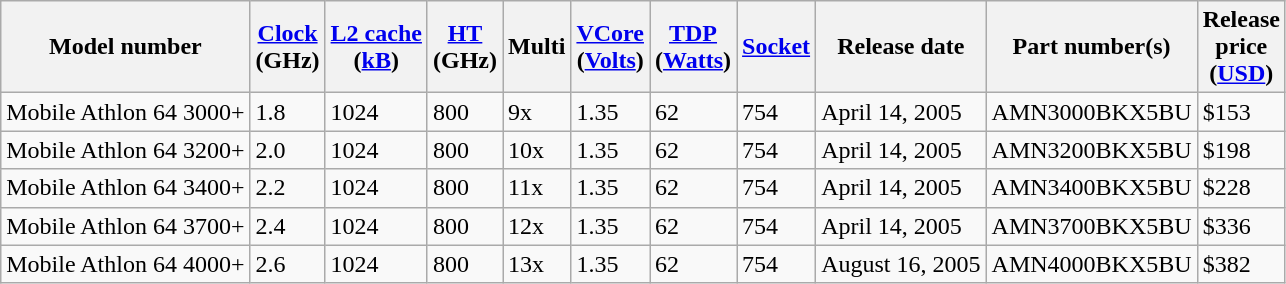<table class="wikitable">
<tr>
<th>Model number</th>
<th><a href='#'>Clock</a><br>(GHz)</th>
<th><a href='#'>L2 cache</a><br>(<a href='#'>kB</a>)</th>
<th><a href='#'>HT</a><br>(GHz)</th>
<th>Multi</th>
<th><a href='#'>VCore</a><br>(<a href='#'>Volts</a>)</th>
<th><a href='#'>TDP</a><br>(<a href='#'>Watts</a>)</th>
<th><a href='#'>Socket</a></th>
<th>Release date</th>
<th>Part number(s)</th>
<th>Release<br>price<br>(<a href='#'>USD</a>)</th>
</tr>
<tr>
<td>Mobile Athlon 64 3000+</td>
<td>1.8</td>
<td>1024</td>
<td>800</td>
<td>9x</td>
<td>1.35</td>
<td>62</td>
<td>754</td>
<td>April 14, 2005</td>
<td>AMN3000BKX5BU</td>
<td>$153</td>
</tr>
<tr>
<td>Mobile Athlon 64 3200+</td>
<td>2.0</td>
<td>1024</td>
<td>800</td>
<td>10x</td>
<td>1.35</td>
<td>62</td>
<td>754</td>
<td>April 14, 2005</td>
<td>AMN3200BKX5BU</td>
<td>$198</td>
</tr>
<tr>
<td>Mobile Athlon 64 3400+</td>
<td>2.2</td>
<td>1024</td>
<td>800</td>
<td>11x</td>
<td>1.35</td>
<td>62</td>
<td>754</td>
<td>April 14, 2005</td>
<td>AMN3400BKX5BU</td>
<td>$228</td>
</tr>
<tr>
<td>Mobile Athlon 64 3700+</td>
<td>2.4</td>
<td>1024</td>
<td>800</td>
<td>12x</td>
<td>1.35</td>
<td>62</td>
<td>754</td>
<td>April 14, 2005</td>
<td>AMN3700BKX5BU</td>
<td>$336</td>
</tr>
<tr>
<td>Mobile Athlon 64 4000+</td>
<td>2.6</td>
<td>1024</td>
<td>800</td>
<td>13x</td>
<td>1.35</td>
<td>62</td>
<td>754</td>
<td>August 16, 2005</td>
<td>AMN4000BKX5BU</td>
<td>$382</td>
</tr>
</table>
